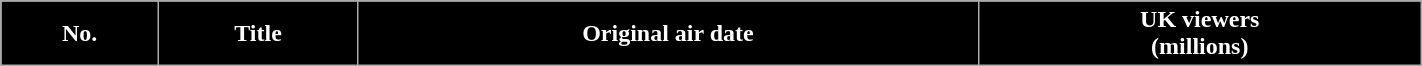<table class="wikitable plainrowheaders" style="width: 75%; margin-right: 0;">
<tr>
<th style="color:#fff; background:#000;">No.</th>
<th style="color:#fff; background:#000;">Title</th>
<th style="color:#fff; background:#000;">Original air date</th>
<th style="color:#fff; background:#000;">UK viewers<br>(millions)<br>






</th>
</tr>
</table>
